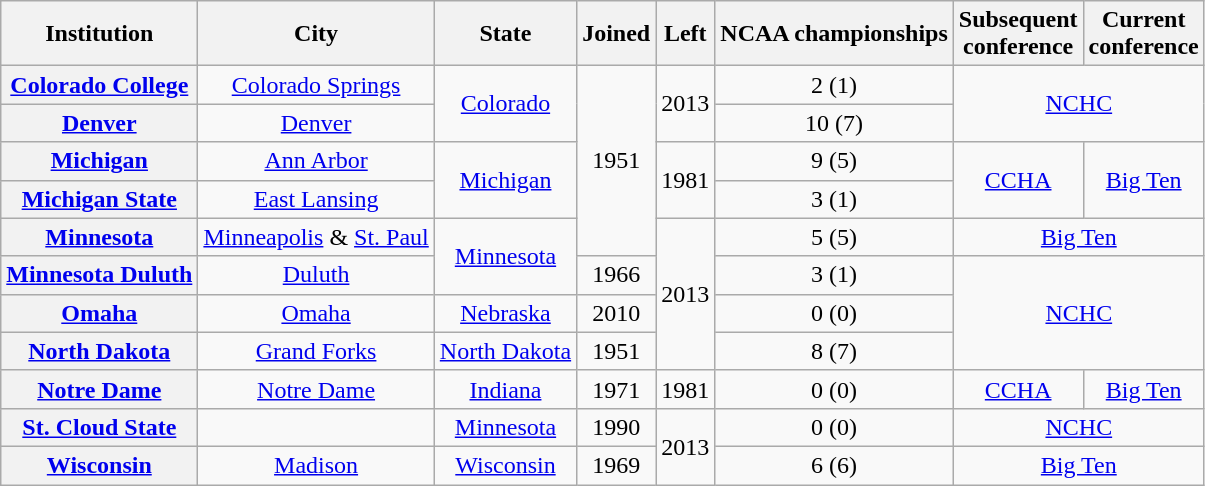<table class="wikitable sortable plainrowheaders" style="text-align: center;">
<tr>
<th scope=col>Institution</th>
<th scope=col>City</th>
<th scope=col>State</th>
<th scope=col>Joined</th>
<th scope=col>Left</th>
<th scope="col">NCAA championships</th>
<th scope="col">Subsequent<br>conference</th>
<th scope="col">Current<br>conference</th>
</tr>
<tr>
<th scope=row><a href='#'>Colorado College</a></th>
<td><a href='#'>Colorado Springs</a></td>
<td rowspan="2"><a href='#'>Colorado</a></td>
<td rowspan="5">1951</td>
<td rowspan="2">2013</td>
<td>2 (1)</td>
<td colspan="2" rowspan="2"><a href='#'>NCHC</a></td>
</tr>
<tr>
<th scope=row><a href='#'>Denver</a></th>
<td><a href='#'>Denver</a></td>
<td>10 (7)</td>
</tr>
<tr>
<th scope=row><a href='#'>Michigan</a></th>
<td><a href='#'>Ann Arbor</a></td>
<td rowspan="2"><a href='#'>Michigan</a></td>
<td rowspan="2">1981</td>
<td>9 (5)</td>
<td rowspan="2"><a href='#'>CCHA</a></td>
<td rowspan="2"><a href='#'>Big Ten</a></td>
</tr>
<tr>
<th scope=row><a href='#'>Michigan State</a></th>
<td><a href='#'>East Lansing</a></td>
<td>3 (1)</td>
</tr>
<tr>
<th scope=row><a href='#'>Minnesota</a></th>
<td><a href='#'>Minneapolis</a> & <a href='#'>St. Paul</a></td>
<td rowspan="2"><a href='#'>Minnesota</a></td>
<td rowspan="4">2013</td>
<td>5 (5)</td>
<td colspan=2><a href='#'>Big Ten</a></td>
</tr>
<tr>
<th scope=row><a href='#'>Minnesota Duluth</a></th>
<td><a href='#'>Duluth</a></td>
<td>1966</td>
<td>3 (1)</td>
<td colspan="2" rowspan="3"><a href='#'>NCHC</a></td>
</tr>
<tr>
<th scope=row><a href='#'>Omaha</a></th>
<td><a href='#'>Omaha</a></td>
<td><a href='#'>Nebraska</a></td>
<td>2010</td>
<td>0 (0)</td>
</tr>
<tr>
<th scope=row><a href='#'>North Dakota</a></th>
<td><a href='#'>Grand Forks</a></td>
<td><a href='#'>North Dakota</a></td>
<td>1951</td>
<td>8 (7)</td>
</tr>
<tr>
<th scope=row><a href='#'>Notre Dame</a></th>
<td><a href='#'>Notre Dame</a></td>
<td><a href='#'>Indiana</a></td>
<td>1971</td>
<td>1981</td>
<td>0 (0)</td>
<td><a href='#'>CCHA</a></td>
<td><a href='#'>Big Ten</a></td>
</tr>
<tr>
<th scope=row><a href='#'>St. Cloud State</a></th>
<td></td>
<td><a href='#'>Minnesota</a></td>
<td>1990</td>
<td rowspan="2">2013</td>
<td>0 (0)</td>
<td colspan=2><a href='#'>NCHC</a></td>
</tr>
<tr>
<th scope=row><a href='#'>Wisconsin</a></th>
<td><a href='#'>Madison</a></td>
<td><a href='#'>Wisconsin</a></td>
<td>1969</td>
<td>6 (6)</td>
<td colspan=2><a href='#'>Big Ten</a></td>
</tr>
</table>
